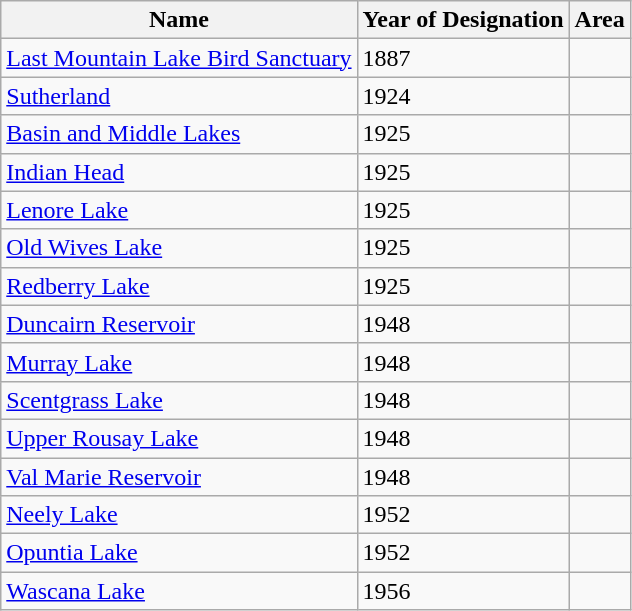<table class="wikitable sortable" margin:auto;">
<tr>
<th>Name</th>
<th>Year of Designation</th>
<th>Area</th>
</tr>
<tr>
<td><a href='#'>Last Mountain Lake Bird Sanctuary</a></td>
<td>1887</td>
<td align=right></td>
</tr>
<tr>
<td><a href='#'>Sutherland</a></td>
<td>1924</td>
<td align=right></td>
</tr>
<tr>
<td><a href='#'>Basin and Middle Lakes</a></td>
<td>1925</td>
<td align=right></td>
</tr>
<tr>
<td><a href='#'>Indian Head</a></td>
<td>1925</td>
<td align=right></td>
</tr>
<tr>
<td><a href='#'>Lenore Lake</a></td>
<td>1925</td>
<td align=right></td>
</tr>
<tr>
<td><a href='#'>Old Wives Lake</a></td>
<td>1925</td>
<td align=right></td>
</tr>
<tr>
<td><a href='#'>Redberry Lake</a></td>
<td>1925</td>
<td align=right></td>
</tr>
<tr>
<td><a href='#'>Duncairn Reservoir</a></td>
<td>1948</td>
<td align=right></td>
</tr>
<tr>
<td><a href='#'>Murray Lake</a></td>
<td>1948</td>
<td align=right></td>
</tr>
<tr>
<td><a href='#'>Scentgrass Lake</a></td>
<td>1948</td>
<td align=right></td>
</tr>
<tr>
<td><a href='#'>Upper Rousay Lake</a></td>
<td>1948</td>
<td align=right></td>
</tr>
<tr>
<td><a href='#'>Val Marie Reservoir</a></td>
<td>1948</td>
<td align=right></td>
</tr>
<tr>
<td><a href='#'>Neely Lake</a></td>
<td>1952</td>
<td align=right></td>
</tr>
<tr>
<td><a href='#'>Opuntia Lake</a></td>
<td>1952</td>
<td align=right></td>
</tr>
<tr>
<td><a href='#'>Wascana Lake</a></td>
<td>1956</td>
<td align=right></td>
</tr>
</table>
